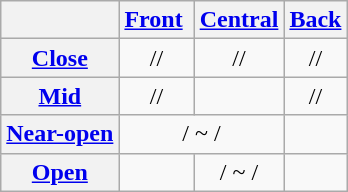<table class="wikitable" style="text-align:center">
<tr>
<th> </th>
<th><a href='#'>Front</a> </th>
<th><a href='#'>Central</a></th>
<th><a href='#'>Back</a></th>
</tr>
<tr>
<th><a href='#'>Close</a></th>
<td>// </td>
<td>// </td>
<td>// </td>
</tr>
<tr>
<th><a href='#'>Mid</a></th>
<td>// </td>
<td></td>
<td>// </td>
</tr>
<tr>
<th><a href='#'>Near-open</a></th>
<td colspan="2">/ ~ / </td>
<td></td>
</tr>
<tr>
<th><a href='#'>Open</a></th>
<td></td>
<td>/ ~ / </td>
<td></td>
</tr>
</table>
